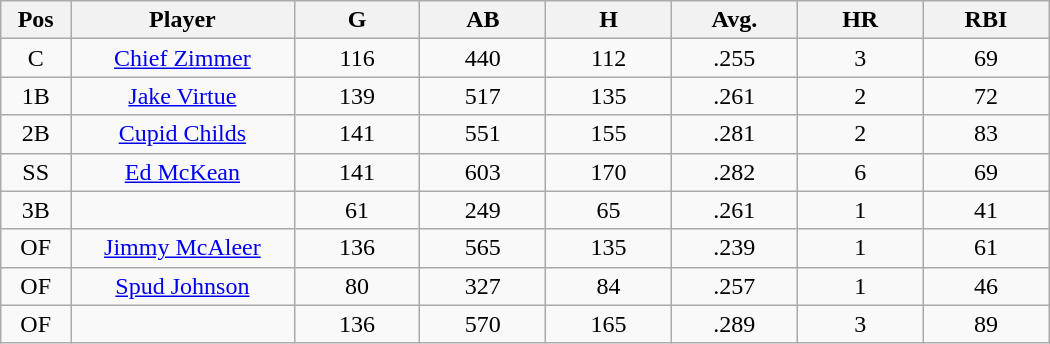<table class="wikitable sortable">
<tr>
<th bgcolor="#DDDDFF" width="5%">Pos</th>
<th bgcolor="#DDDDFF" width="16%">Player</th>
<th bgcolor="#DDDDFF" width="9%">G</th>
<th bgcolor="#DDDDFF" width="9%">AB</th>
<th bgcolor="#DDDDFF" width="9%">H</th>
<th bgcolor="#DDDDFF" width="9%">Avg.</th>
<th bgcolor="#DDDDFF" width="9%">HR</th>
<th bgcolor="#DDDDFF" width="9%">RBI</th>
</tr>
<tr align="center">
<td>C</td>
<td><a href='#'>Chief Zimmer</a></td>
<td>116</td>
<td>440</td>
<td>112</td>
<td>.255</td>
<td>3</td>
<td>69</td>
</tr>
<tr align=center>
<td>1B</td>
<td><a href='#'>Jake Virtue</a></td>
<td>139</td>
<td>517</td>
<td>135</td>
<td>.261</td>
<td>2</td>
<td>72</td>
</tr>
<tr align=center>
<td>2B</td>
<td><a href='#'>Cupid Childs</a></td>
<td>141</td>
<td>551</td>
<td>155</td>
<td>.281</td>
<td>2</td>
<td>83</td>
</tr>
<tr align=center>
<td>SS</td>
<td><a href='#'>Ed McKean</a></td>
<td>141</td>
<td>603</td>
<td>170</td>
<td>.282</td>
<td>6</td>
<td>69</td>
</tr>
<tr align=center>
<td>3B</td>
<td></td>
<td>61</td>
<td>249</td>
<td>65</td>
<td>.261</td>
<td>1</td>
<td>41</td>
</tr>
<tr align="center">
<td>OF</td>
<td><a href='#'>Jimmy McAleer</a></td>
<td>136</td>
<td>565</td>
<td>135</td>
<td>.239</td>
<td>1</td>
<td>61</td>
</tr>
<tr align=center>
<td>OF</td>
<td><a href='#'>Spud Johnson</a></td>
<td>80</td>
<td>327</td>
<td>84</td>
<td>.257</td>
<td>1</td>
<td>46</td>
</tr>
<tr align=center>
<td>OF</td>
<td></td>
<td>136</td>
<td>570</td>
<td>165</td>
<td>.289</td>
<td>3</td>
<td>89</td>
</tr>
</table>
